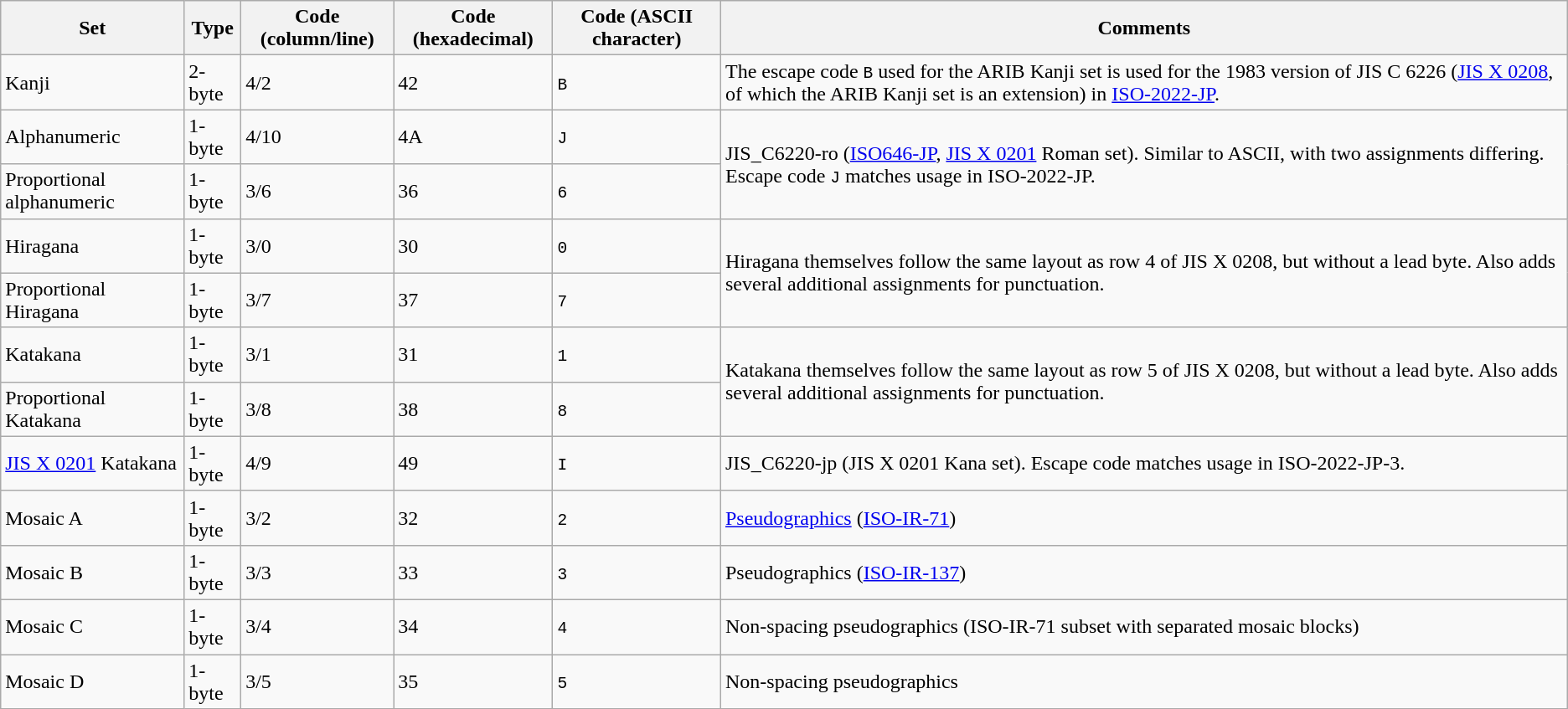<table class=wikitable>
<tr>
<th>Set</th>
<th>Type</th>
<th>Code (column/line)</th>
<th>Code (hexadecimal)</th>
<th>Code (ASCII character)</th>
<th>Comments</th>
</tr>
<tr>
<td>Kanji</td>
<td>2-byte</td>
<td>4/2</td>
<td>42</td>
<td><code>B</code></td>
<td>The escape code <code>B</code> used for the ARIB Kanji set is used for the 1983 version of JIS C 6226 (<a href='#'>JIS X 0208</a>, of which the ARIB Kanji set is an extension) in <a href='#'>ISO-2022-JP</a>.</td>
</tr>
<tr>
<td>Alphanumeric</td>
<td>1-byte</td>
<td>4/10</td>
<td>4A</td>
<td><code>J</code></td>
<td rowspan=2>JIS_C6220-ro (<a href='#'>ISO646-JP</a>, <a href='#'>JIS X 0201</a> Roman set). Similar to ASCII, with two assignments differing. Escape code <code>J</code> matches usage in ISO-2022-JP.</td>
</tr>
<tr>
<td>Proportional alphanumeric</td>
<td>1-byte</td>
<td>3/6</td>
<td>36</td>
<td><code>6</code></td>
</tr>
<tr>
<td>Hiragana</td>
<td>1-byte</td>
<td>3/0</td>
<td>30</td>
<td><code>0</code></td>
<td rowspan=2>Hiragana themselves follow the same layout as row 4 of JIS X 0208, but without a lead byte. Also adds several additional assignments for punctuation.</td>
</tr>
<tr>
<td>Proportional Hiragana</td>
<td>1-byte</td>
<td>3/7</td>
<td>37</td>
<td><code>7</code></td>
</tr>
<tr>
<td>Katakana</td>
<td>1-byte</td>
<td>3/1</td>
<td>31</td>
<td><code>1</code></td>
<td rowspan=2>Katakana themselves follow the same layout as row 5 of JIS X 0208, but without a lead byte. Also adds several additional assignments for punctuation.</td>
</tr>
<tr>
<td>Proportional Katakana</td>
<td>1-byte</td>
<td>3/8</td>
<td>38</td>
<td><code>8</code></td>
</tr>
<tr>
<td><a href='#'>JIS X 0201</a> Katakana</td>
<td>1-byte</td>
<td>4/9</td>
<td>49</td>
<td><code>I</code></td>
<td>JIS_C6220-jp (JIS X 0201 Kana set). Escape code matches usage in ISO-2022-JP-3.</td>
</tr>
<tr>
<td>Mosaic A</td>
<td>1-byte</td>
<td>3/2</td>
<td>32</td>
<td><code>2</code></td>
<td><a href='#'>Pseudographics</a> (<a href='#'>ISO-IR-71</a>)</td>
</tr>
<tr>
<td>Mosaic B</td>
<td>1-byte</td>
<td>3/3</td>
<td>33</td>
<td><code>3</code></td>
<td>Pseudographics (<a href='#'>ISO-IR-137</a>)</td>
</tr>
<tr>
<td>Mosaic C</td>
<td>1-byte</td>
<td>3/4</td>
<td>34</td>
<td><code>4</code></td>
<td>Non-spacing pseudographics (ISO-IR-71 subset with separated mosaic blocks)</td>
</tr>
<tr>
<td>Mosaic D</td>
<td>1-byte</td>
<td>3/5</td>
<td>35</td>
<td><code>5</code></td>
<td>Non-spacing pseudographics</td>
</tr>
</table>
